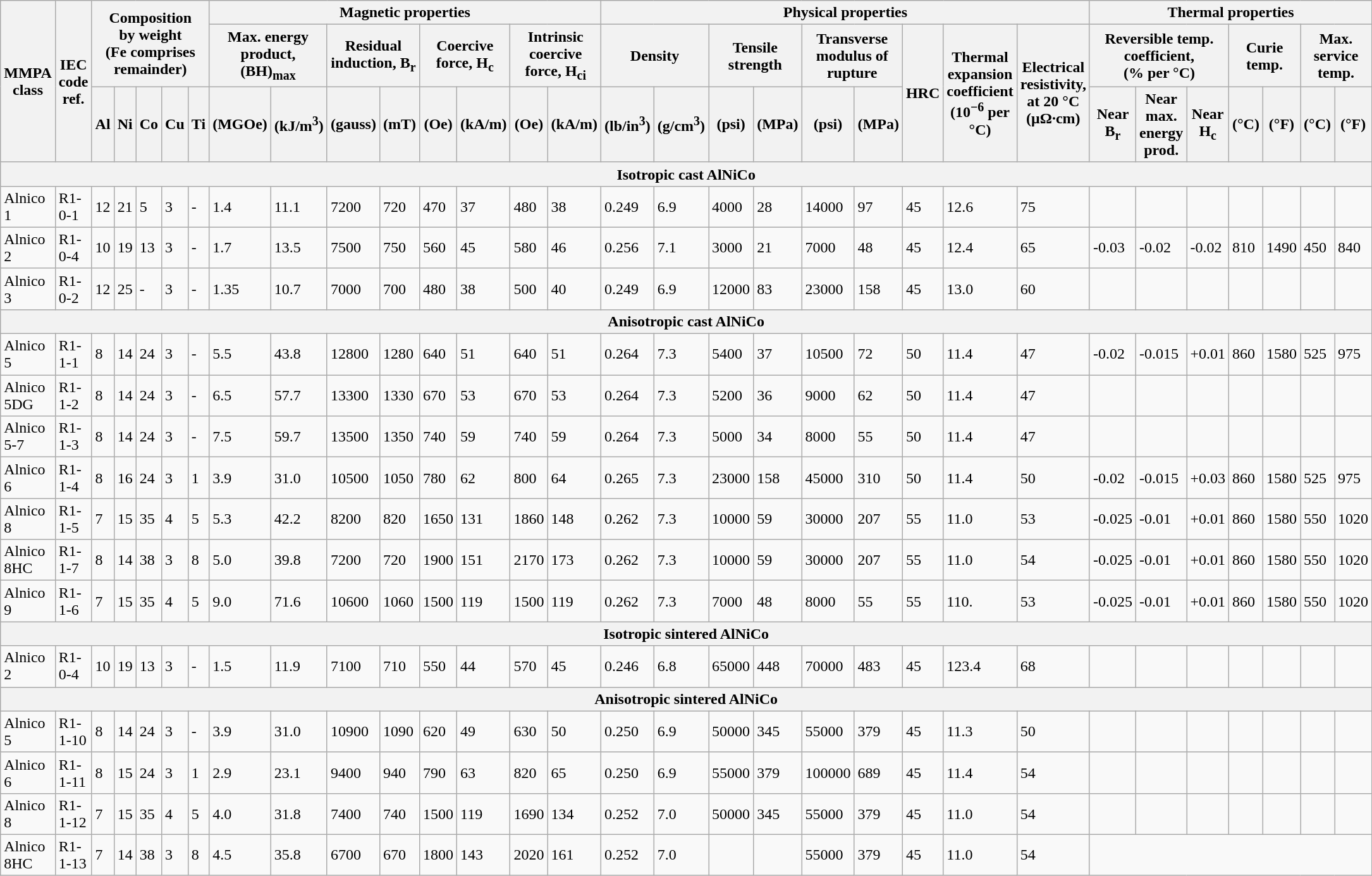<table class="wikitable">
<tr>
<th rowspan="3">MMPA <br>class</th>
<th rowspan="3">IEC <br>code <br>ref.</th>
<th colspan="5" rowspan="2">Composition <br>by weight <br>(Fe comprises remainder)</th>
<th colspan="8">Magnetic properties</th>
<th colspan="9">Physical properties</th>
<th colspan="7">Thermal properties</th>
</tr>
<tr>
<th colspan="2">Max. energy <br>product, <br>(BH)<sub>max</sub></th>
<th colspan="2">Residual <br>induction, B<sub>r</sub></th>
<th colspan="2">Coercive <br>force, H<sub>c</sub></th>
<th colspan="2">Intrinsic <br>coercive <br>force, H<sub>ci</sub></th>
<th colspan="2">Density</th>
<th colspan="2">Tensile <br>strength</th>
<th colspan="2">Transverse <br>modulus of <br>rupture</th>
<th rowspan="2">HRC</th>
<th rowspan="2">Thermal <br>expansion <br>coefficient <br>(10<sup>−6</sup> per °C)</th>
<th rowspan="2">Electrical <br>resistivity, <br>at 20 °C <br>(μΩ·cm)</th>
<th colspan="3">Reversible temp. <br>coefficient, <br>(% per °C)</th>
<th colspan="2">Curie <br>temp.</th>
<th colspan="2">Max. <br>service <br>temp.</th>
</tr>
<tr>
<th>Al</th>
<th>Ni</th>
<th>Co</th>
<th>Cu</th>
<th>Ti</th>
<th>(MGOe)</th>
<th>(kJ/m<sup>3</sup>)</th>
<th>(gauss)</th>
<th>(mT)</th>
<th>(Oe)</th>
<th>(kA/m)</th>
<th>(Oe)</th>
<th>(kA/m)</th>
<th>(lb/in<sup>3</sup>)</th>
<th>(g/cm<sup>3</sup>)</th>
<th>(psi)</th>
<th>(MPa)</th>
<th>(psi)</th>
<th>(MPa)</th>
<th>Near <br>B<sub>r</sub></th>
<th>Near <br>max. <br>energy <br>prod.</th>
<th>Near <br>H<sub>c</sub></th>
<th>(°C)</th>
<th>(°F)</th>
<th>(°C)</th>
<th>(°F)</th>
</tr>
<tr>
<th colspan="31">Isotropic cast AlNiCo</th>
</tr>
<tr>
<td>Alnico 1</td>
<td>R1-0-1</td>
<td>12</td>
<td>21</td>
<td>5</td>
<td>3</td>
<td>-</td>
<td>1.4</td>
<td>11.1</td>
<td>7200</td>
<td>720</td>
<td>470</td>
<td>37</td>
<td>480</td>
<td>38</td>
<td>0.249</td>
<td>6.9</td>
<td>4000</td>
<td>28</td>
<td>14000</td>
<td>97</td>
<td>45</td>
<td>12.6</td>
<td>75</td>
<td></td>
<td></td>
<td></td>
<td></td>
<td></td>
<td></td>
<td></td>
</tr>
<tr>
<td>Alnico 2</td>
<td>R1-0-4</td>
<td>10</td>
<td>19</td>
<td>13</td>
<td>3</td>
<td>-</td>
<td>1.7</td>
<td>13.5</td>
<td>7500</td>
<td>750</td>
<td>560</td>
<td>45</td>
<td>580</td>
<td>46</td>
<td>0.256</td>
<td>7.1</td>
<td>3000</td>
<td>21</td>
<td>7000</td>
<td>48</td>
<td>45</td>
<td>12.4</td>
<td>65</td>
<td>-0.03</td>
<td>-0.02</td>
<td>-0.02</td>
<td>810</td>
<td>1490</td>
<td>450</td>
<td>840</td>
</tr>
<tr>
<td>Alnico 3</td>
<td>R1-0-2</td>
<td>12</td>
<td>25</td>
<td>-</td>
<td>3</td>
<td>-</td>
<td>1.35</td>
<td>10.7</td>
<td>7000</td>
<td>700</td>
<td>480</td>
<td>38</td>
<td>500</td>
<td>40</td>
<td>0.249</td>
<td>6.9</td>
<td>12000</td>
<td>83</td>
<td>23000</td>
<td>158</td>
<td>45</td>
<td>13.0</td>
<td>60</td>
<td></td>
<td></td>
<td></td>
<td></td>
<td></td>
<td></td>
<td></td>
</tr>
<tr>
<th colspan="31">Anisotropic cast AlNiCo</th>
</tr>
<tr>
<td>Alnico 5</td>
<td>R1-1-1</td>
<td>8</td>
<td>14</td>
<td>24</td>
<td>3</td>
<td>-</td>
<td>5.5</td>
<td>43.8</td>
<td>12800</td>
<td>1280</td>
<td>640</td>
<td>51</td>
<td>640</td>
<td>51</td>
<td>0.264</td>
<td>7.3</td>
<td>5400</td>
<td>37</td>
<td>10500</td>
<td>72</td>
<td>50</td>
<td>11.4</td>
<td>47</td>
<td>-0.02</td>
<td>-0.015</td>
<td>+0.01</td>
<td>860</td>
<td>1580</td>
<td>525</td>
<td>975</td>
</tr>
<tr>
<td>Alnico 5DG</td>
<td>R1-1-2</td>
<td>8</td>
<td>14</td>
<td>24</td>
<td>3</td>
<td>-</td>
<td>6.5</td>
<td>57.7</td>
<td>13300</td>
<td>1330</td>
<td>670</td>
<td>53</td>
<td>670</td>
<td>53</td>
<td>0.264</td>
<td>7.3</td>
<td>5200</td>
<td>36</td>
<td>9000</td>
<td>62</td>
<td>50</td>
<td>11.4</td>
<td>47</td>
<td></td>
<td></td>
<td></td>
<td></td>
<td></td>
<td></td>
<td></td>
</tr>
<tr>
<td>Alnico 5-7</td>
<td>R1-1-3</td>
<td>8</td>
<td>14</td>
<td>24</td>
<td>3</td>
<td>-</td>
<td>7.5</td>
<td>59.7</td>
<td>13500</td>
<td>1350</td>
<td>740</td>
<td>59</td>
<td>740</td>
<td>59</td>
<td>0.264</td>
<td>7.3</td>
<td>5000</td>
<td>34</td>
<td>8000</td>
<td>55</td>
<td>50</td>
<td>11.4</td>
<td>47</td>
<td></td>
<td></td>
<td></td>
<td></td>
<td></td>
<td></td>
<td></td>
</tr>
<tr>
<td>Alnico 6</td>
<td>R1-1-4</td>
<td>8</td>
<td>16</td>
<td>24</td>
<td>3</td>
<td>1</td>
<td>3.9</td>
<td>31.0</td>
<td>10500</td>
<td>1050</td>
<td>780</td>
<td>62</td>
<td>800</td>
<td>64</td>
<td>0.265</td>
<td>7.3</td>
<td>23000</td>
<td>158</td>
<td>45000</td>
<td>310</td>
<td>50</td>
<td>11.4</td>
<td>50</td>
<td>-0.02</td>
<td>-0.015</td>
<td>+0.03</td>
<td>860</td>
<td>1580</td>
<td>525</td>
<td>975</td>
</tr>
<tr>
<td>Alnico 8</td>
<td>R1-1-5</td>
<td>7</td>
<td>15</td>
<td>35</td>
<td>4</td>
<td>5</td>
<td>5.3</td>
<td>42.2</td>
<td>8200</td>
<td>820</td>
<td>1650</td>
<td>131</td>
<td>1860</td>
<td>148</td>
<td>0.262</td>
<td>7.3</td>
<td>10000</td>
<td>59</td>
<td>30000</td>
<td>207</td>
<td>55</td>
<td>11.0</td>
<td>53</td>
<td>-0.025</td>
<td>-0.01</td>
<td>+0.01</td>
<td>860</td>
<td>1580</td>
<td>550</td>
<td>1020</td>
</tr>
<tr>
<td>Alnico 8HC</td>
<td>R1-1-7</td>
<td>8</td>
<td>14</td>
<td>38</td>
<td>3</td>
<td>8</td>
<td>5.0</td>
<td>39.8</td>
<td>7200</td>
<td>720</td>
<td>1900</td>
<td>151</td>
<td>2170</td>
<td>173</td>
<td>0.262</td>
<td>7.3</td>
<td>10000</td>
<td>59</td>
<td>30000</td>
<td>207</td>
<td>55</td>
<td>11.0</td>
<td>54</td>
<td>-0.025</td>
<td>-0.01</td>
<td>+0.01</td>
<td>860</td>
<td>1580</td>
<td>550</td>
<td>1020</td>
</tr>
<tr>
<td>Alnico 9</td>
<td>R1-1-6</td>
<td>7</td>
<td>15</td>
<td>35</td>
<td>4</td>
<td>5</td>
<td>9.0</td>
<td>71.6</td>
<td>10600</td>
<td>1060</td>
<td>1500</td>
<td>119</td>
<td>1500</td>
<td>119</td>
<td>0.262</td>
<td>7.3</td>
<td>7000</td>
<td>48</td>
<td>8000</td>
<td>55</td>
<td>55</td>
<td>110.</td>
<td>53</td>
<td>-0.025</td>
<td>-0.01</td>
<td>+0.01</td>
<td>860</td>
<td>1580</td>
<td>550</td>
<td>1020</td>
</tr>
<tr>
<th colspan="31">Isotropic sintered AlNiCo</th>
</tr>
<tr>
<td>Alnico 2</td>
<td>R1-0-4</td>
<td>10</td>
<td>19</td>
<td>13</td>
<td>3</td>
<td>-</td>
<td>1.5</td>
<td>11.9</td>
<td>7100</td>
<td>710</td>
<td>550</td>
<td>44</td>
<td>570</td>
<td>45</td>
<td>0.246</td>
<td>6.8</td>
<td>65000</td>
<td>448</td>
<td>70000</td>
<td>483</td>
<td>45</td>
<td>123.4</td>
<td>68</td>
<td></td>
<td></td>
<td></td>
<td></td>
<td></td>
<td></td>
<td></td>
</tr>
<tr>
<th colspan="31">Anisotropic sintered AlNiCo</th>
</tr>
<tr>
<td>Alnico 5</td>
<td>R1-1-10</td>
<td>8</td>
<td>14</td>
<td>24</td>
<td>3</td>
<td>-</td>
<td>3.9</td>
<td>31.0</td>
<td>10900</td>
<td>1090</td>
<td>620</td>
<td>49</td>
<td>630</td>
<td>50</td>
<td>0.250</td>
<td>6.9</td>
<td>50000</td>
<td>345</td>
<td>55000</td>
<td>379</td>
<td>45</td>
<td>11.3</td>
<td>50</td>
<td></td>
<td></td>
<td></td>
<td></td>
<td></td>
<td></td>
<td></td>
</tr>
<tr>
<td>Alnico 6</td>
<td>R1-1-11</td>
<td>8</td>
<td>15</td>
<td>24</td>
<td>3</td>
<td>1</td>
<td>2.9</td>
<td>23.1</td>
<td>9400</td>
<td>940</td>
<td>790</td>
<td>63</td>
<td>820</td>
<td>65</td>
<td>0.250</td>
<td>6.9</td>
<td>55000</td>
<td>379</td>
<td>100000</td>
<td>689</td>
<td>45</td>
<td>11.4</td>
<td>54</td>
<td></td>
<td></td>
<td></td>
<td></td>
<td></td>
<td></td>
<td></td>
</tr>
<tr>
<td>Alnico 8</td>
<td>R1-1-12</td>
<td>7</td>
<td>15</td>
<td>35</td>
<td>4</td>
<td>5</td>
<td>4.0</td>
<td>31.8</td>
<td>7400</td>
<td>740</td>
<td>1500</td>
<td>119</td>
<td>1690</td>
<td>134</td>
<td>0.252</td>
<td>7.0</td>
<td>50000</td>
<td>345</td>
<td>55000</td>
<td>379</td>
<td>45</td>
<td>11.0</td>
<td>54</td>
<td></td>
<td></td>
<td></td>
<td></td>
<td></td>
<td></td>
<td></td>
</tr>
<tr>
<td>Alnico 8HC</td>
<td>R1-1-13</td>
<td>7</td>
<td>14</td>
<td>38</td>
<td>3</td>
<td>8</td>
<td>4.5</td>
<td>35.8</td>
<td>6700</td>
<td>670</td>
<td>1800</td>
<td>143</td>
<td>2020</td>
<td>161</td>
<td>0.252</td>
<td>7.0</td>
<td></td>
<td></td>
<td>55000</td>
<td>379</td>
<td>45</td>
<td>11.0</td>
<td>54</td>
</tr>
</table>
